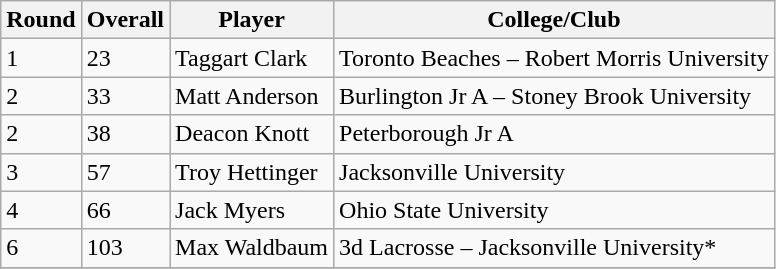<table class="wikitable">
<tr>
<th>Round</th>
<th>Overall</th>
<th>Player</th>
<th>College/Club</th>
</tr>
<tr>
<td>1</td>
<td>23</td>
<td>Taggart Clark</td>
<td>Toronto Beaches – Robert Morris University</td>
</tr>
<tr>
<td>2</td>
<td>33</td>
<td>Matt Anderson</td>
<td>Burlington Jr A – Stoney Brook University</td>
</tr>
<tr>
<td>2</td>
<td>38</td>
<td>Deacon Knott</td>
<td>Peterborough Jr A</td>
</tr>
<tr>
<td>3</td>
<td>57</td>
<td>Troy Hettinger</td>
<td>Jacksonville University</td>
</tr>
<tr>
<td>4</td>
<td>66</td>
<td>Jack Myers</td>
<td>Ohio State University</td>
</tr>
<tr>
<td>6</td>
<td>103</td>
<td>Max Waldbaum</td>
<td>3d Lacrosse – Jacksonville University*</td>
</tr>
<tr>
</tr>
</table>
